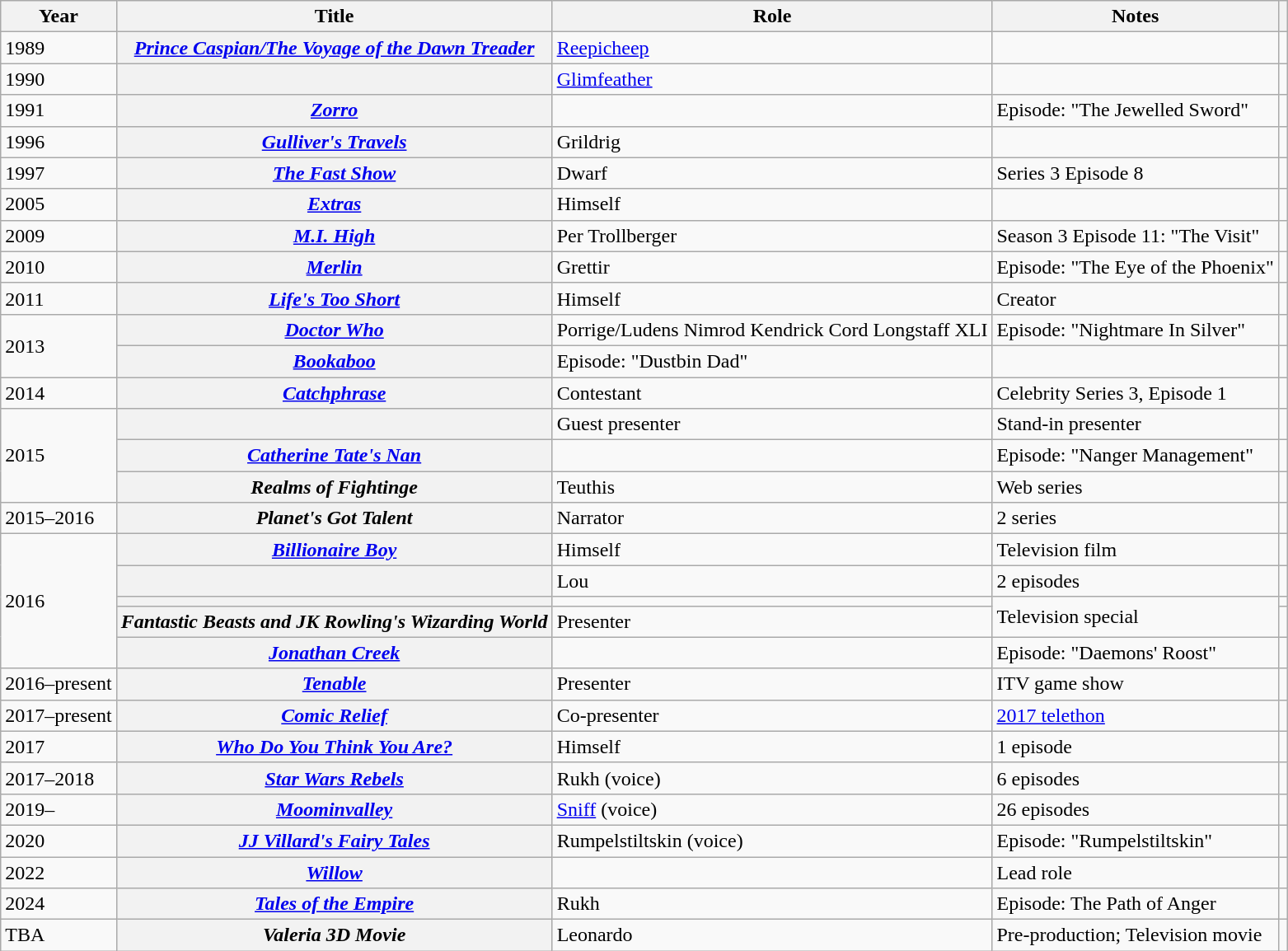<table class="wikitable plainrowheaders sortable">
<tr>
<th scope="col">Year</th>
<th scope="col">Title</th>
<th scope="col">Role</th>
<th scope="col" class="unsortable">Notes</th>
<th scope="col" class="unsortable"></th>
</tr>
<tr>
<td>1989</td>
<th scope=row><em><a href='#'>Prince Caspian/The Voyage of the Dawn Treader</a></em></th>
<td><a href='#'>Reepicheep</a></td>
<td></td>
<td style="text-align:center;"></td>
</tr>
<tr>
<td>1990</td>
<th scope=row></th>
<td><a href='#'>Glimfeather</a></td>
<td></td>
<td style="text-align:center;"></td>
</tr>
<tr>
<td>1991</td>
<th scope=row><em><a href='#'>Zorro</a></em></th>
<td></td>
<td>Episode: "The Jewelled Sword"</td>
<td style="text-align:center;"></td>
</tr>
<tr>
<td>1996</td>
<th scope=row><em><a href='#'>Gulliver's Travels</a></em></th>
<td>Grildrig</td>
<td></td>
<td style="text-align:center;"></td>
</tr>
<tr>
<td>1997</td>
<th scope=row><em><a href='#'>The Fast Show</a></em></th>
<td>Dwarf</td>
<td>Series 3 Episode 8</td>
<td style="text-align:center;"></td>
</tr>
<tr>
<td>2005</td>
<th scope=row><em><a href='#'>Extras</a></em></th>
<td>Himself</td>
<td></td>
<td></td>
</tr>
<tr>
<td>2009</td>
<th scope=row><em><a href='#'>M.I. High</a></em></th>
<td>Per Trollberger</td>
<td>Season 3 Episode 11: "The Visit"</td>
<td style="text-align:center;"></td>
</tr>
<tr>
<td>2010</td>
<th scope=row><em><a href='#'>Merlin</a></em></th>
<td>Grettir</td>
<td>Episode: "The Eye of the Phoenix"</td>
<td style="text-align:center;"></td>
</tr>
<tr>
<td>2011</td>
<th scope=row><em><a href='#'>Life's Too Short</a></em></th>
<td rowspan="1">Himself</td>
<td>Creator</td>
<td style="text-align:center;"></td>
</tr>
<tr>
<td rowspan="2">2013</td>
<th scope=row><em><a href='#'>Doctor Who</a></em></th>
<td>Porrige/Ludens Nimrod Kendrick Cord Longstaff XLI</td>
<td>Episode: "Nightmare In Silver"</td>
<td style="text-align:center;"></td>
</tr>
<tr>
<th scope=row><em><a href='#'>Bookaboo</a></em></th>
<td>Episode: "Dustbin Dad"</td>
<td style="text-align:center;"></td>
</tr>
<tr>
<td>2014</td>
<th scope=row><em><a href='#'>Catchphrase</a></em></th>
<td>Contestant</td>
<td>Celebrity Series 3, Episode 1</td>
<td style="text-align:center;"></td>
</tr>
<tr>
<td rowspan="3">2015</td>
<th scope=row></th>
<td>Guest presenter</td>
<td>Stand-in presenter</td>
<td style="text-align:center;"></td>
</tr>
<tr>
<th scope=row><em><a href='#'>Catherine Tate's Nan</a></em></th>
<td></td>
<td>Episode: "Nanger Management"</td>
<td style="text-align:center;"></td>
</tr>
<tr>
<th scope=row><em>Realms of Fightinge</em></th>
<td>Teuthis</td>
<td>Web series</td>
<td style="text-align:center;"></td>
</tr>
<tr>
<td>2015–2016</td>
<th scope=row><em>Planet's Got Talent</em></th>
<td>Narrator</td>
<td>2 series</td>
<td style="text-align:center;"></td>
</tr>
<tr>
<td rowspan="5">2016</td>
<th scope=row><em><a href='#'>Billionaire Boy</a></em></th>
<td>Himself</td>
<td>Television film</td>
<td style="text-align:center;"></td>
</tr>
<tr>
<th scope=row></th>
<td>Lou</td>
<td>2 episodes</td>
<td style="text-align:center;"></td>
</tr>
<tr>
<th scope=row></th>
<td></td>
<td rowspan="2">Television special</td>
<td style="text-align:center;"></td>
</tr>
<tr>
<th scope=row><em>Fantastic Beasts and JK Rowling's Wizarding World</em></th>
<td>Presenter</td>
<td style="text-align:center;"></td>
</tr>
<tr>
<th scope=row><em><a href='#'>Jonathan Creek</a></em></th>
<td></td>
<td>Episode: "Daemons' Roost"</td>
<td style="text-align:center;"></td>
</tr>
<tr>
<td>2016–present</td>
<th scope=row><em><a href='#'>Tenable</a></em></th>
<td>Presenter</td>
<td>ITV game show</td>
<td style="text-align:center;"></td>
</tr>
<tr>
<td>2017–present</td>
<th scope=row><em><a href='#'>Comic Relief</a></em></th>
<td>Co-presenter</td>
<td><a href='#'>2017 telethon</a></td>
<td style="text-align:center;"></td>
</tr>
<tr>
<td>2017</td>
<th scope=row><em><a href='#'>Who Do You Think You Are?</a></em></th>
<td>Himself</td>
<td>1 episode</td>
<td style="text-align:center;"></td>
</tr>
<tr>
<td>2017–2018</td>
<th scope=row><em><a href='#'>Star Wars Rebels</a></em></th>
<td>Rukh (voice)</td>
<td>6 episodes</td>
<td style="text-align:center;"></td>
</tr>
<tr>
<td>2019–</td>
<th scope=row><em><a href='#'>Moominvalley</a></em></th>
<td><a href='#'>Sniff</a> (voice)</td>
<td>26 episodes</td>
<td style="text-align:center;"></td>
</tr>
<tr>
<td>2020</td>
<th scope=row><em><a href='#'>JJ Villard's Fairy Tales</a></em></th>
<td>Rumpelstiltskin (voice)</td>
<td>Episode: "Rumpelstiltskin"</td>
<td style="text-align:center;"></td>
</tr>
<tr>
<td>2022</td>
<th scope=row><em><a href='#'>Willow</a></em></th>
<td></td>
<td>Lead role</td>
<td style="text-align:center;"></td>
</tr>
<tr>
<td>2024</td>
<th scope=row><em><a href='#'>Tales of the Empire</a></em></th>
<td>Rukh</td>
<td>Episode: The Path of Anger</td>
<td></td>
</tr>
<tr>
<td>TBA</td>
<th scope=row><em>Valeria 3D Movie</em></th>
<td>Leonardo</td>
<td>Pre-production; Television movie</td>
<td style="text-align:center;"></td>
</tr>
</table>
